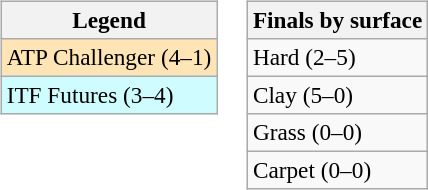<table>
<tr valign=top>
<td><br><table class=wikitable style=font-size:97%>
<tr>
<th>Legend</th>
</tr>
<tr bgcolor=moccasin>
<td>ATP Challenger (4–1)</td>
</tr>
<tr bgcolor=cffcff>
<td>ITF Futures (3–4)</td>
</tr>
</table>
</td>
<td><br><table class=wikitable style=font-size:97%>
<tr>
<th>Finals by surface</th>
</tr>
<tr>
<td>Hard (2–5)</td>
</tr>
<tr>
<td>Clay (5–0)</td>
</tr>
<tr>
<td>Grass (0–0)</td>
</tr>
<tr>
<td>Carpet (0–0)</td>
</tr>
</table>
</td>
</tr>
</table>
